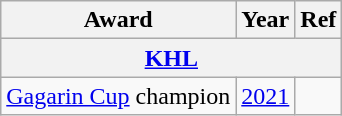<table class="wikitable">
<tr>
<th>Award</th>
<th>Year</th>
<th>Ref</th>
</tr>
<tr>
<th colspan="3"><a href='#'>KHL</a></th>
</tr>
<tr>
<td><a href='#'>Gagarin Cup</a> champion</td>
<td><a href='#'>2021</a></td>
<td></td>
</tr>
</table>
